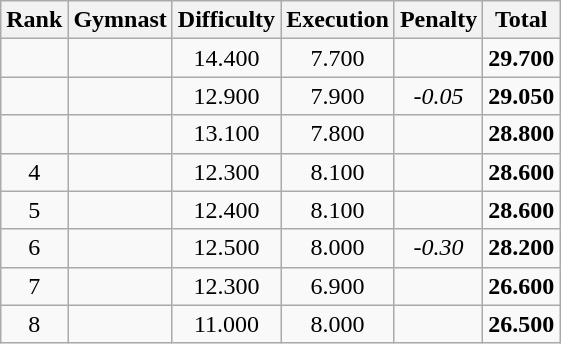<table class="wikitable sortable" style="text-align:center">
<tr>
<th>Rank</th>
<th>Gymnast</th>
<th>Difficulty</th>
<th>Execution</th>
<th>Penalty</th>
<th>Total</th>
</tr>
<tr>
<td></td>
<td align=left></td>
<td>14.400</td>
<td>7.700</td>
<td></td>
<td><strong>29.700</strong></td>
</tr>
<tr>
<td></td>
<td align=left></td>
<td>12.900</td>
<td>7.900</td>
<td><em>-0.05</em></td>
<td><strong>29.050</strong></td>
</tr>
<tr>
<td></td>
<td align=left></td>
<td>13.100</td>
<td>7.800</td>
<td></td>
<td><strong>28.800</strong></td>
</tr>
<tr>
<td>4</td>
<td align=left></td>
<td>12.300</td>
<td>8.100</td>
<td></td>
<td><strong>28.600</strong></td>
</tr>
<tr>
<td>5</td>
<td align=left></td>
<td>12.400</td>
<td>8.100</td>
<td></td>
<td><strong>28.600</strong></td>
</tr>
<tr>
<td>6</td>
<td align=left></td>
<td>12.500</td>
<td>8.000</td>
<td><em>-0.30</em></td>
<td><strong>28.200</strong></td>
</tr>
<tr>
<td>7</td>
<td align=left></td>
<td>12.300</td>
<td>6.900</td>
<td></td>
<td><strong>26.600</strong></td>
</tr>
<tr>
<td>8</td>
<td align=left></td>
<td>11.000</td>
<td>8.000</td>
<td></td>
<td><strong>26.500</strong></td>
</tr>
</table>
